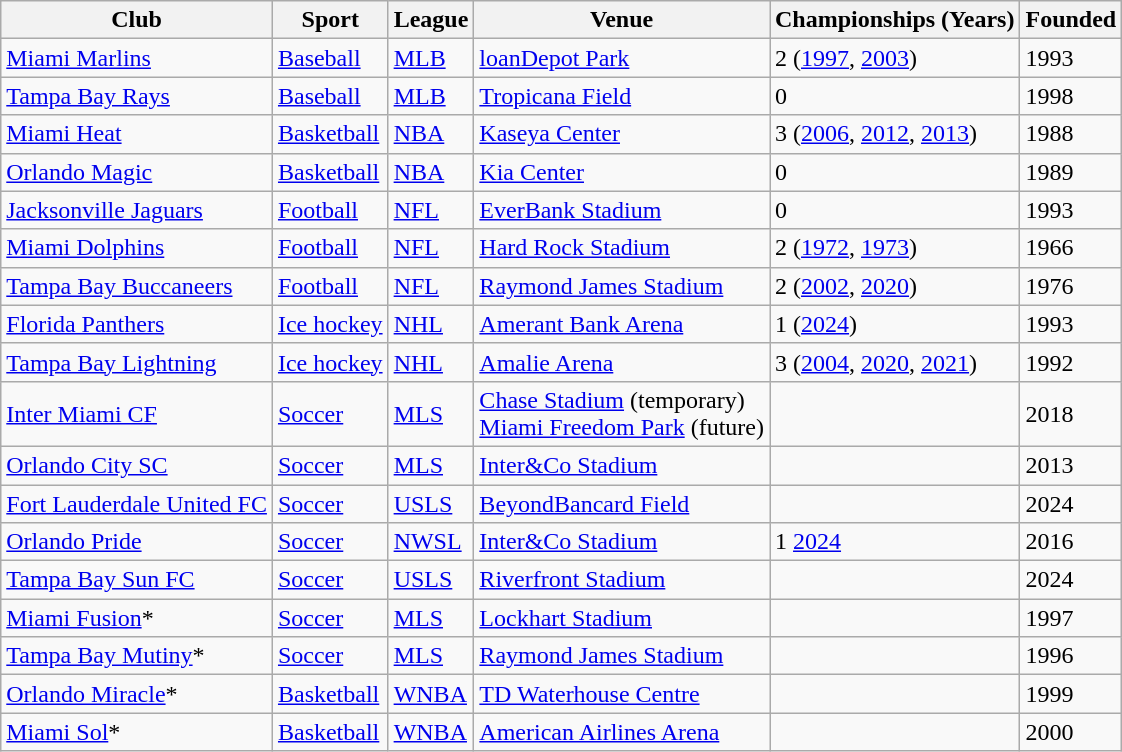<table class="wikitable sortable">
<tr>
<th>Club</th>
<th>Sport</th>
<th>League</th>
<th>Venue</th>
<th>Championships (Years)</th>
<th>Founded</th>
</tr>
<tr>
<td><a href='#'>Miami Marlins</a></td>
<td><a href='#'>Baseball</a></td>
<td><a href='#'>MLB</a></td>
<td><a href='#'>loanDepot Park</a></td>
<td>2 (<a href='#'>1997</a>, <a href='#'>2003</a>)</td>
<td>1993</td>
</tr>
<tr>
<td><a href='#'>Tampa Bay Rays</a></td>
<td><a href='#'>Baseball</a></td>
<td><a href='#'>MLB</a></td>
<td><a href='#'>Tropicana Field</a></td>
<td>0</td>
<td>1998</td>
</tr>
<tr>
<td><a href='#'>Miami Heat</a></td>
<td><a href='#'>Basketball</a></td>
<td><a href='#'>NBA</a></td>
<td><a href='#'>Kaseya Center</a></td>
<td>3 (<a href='#'>2006</a>, <a href='#'>2012</a>, <a href='#'>2013</a>)</td>
<td>1988</td>
</tr>
<tr>
<td><a href='#'>Orlando Magic</a></td>
<td><a href='#'>Basketball</a></td>
<td><a href='#'>NBA</a></td>
<td><a href='#'>Kia Center</a></td>
<td>0</td>
<td>1989</td>
</tr>
<tr>
<td><a href='#'>Jacksonville Jaguars</a></td>
<td><a href='#'>Football</a></td>
<td><a href='#'>NFL</a></td>
<td><a href='#'>EverBank Stadium</a></td>
<td>0</td>
<td>1993</td>
</tr>
<tr>
<td><a href='#'>Miami Dolphins</a></td>
<td><a href='#'>Football</a></td>
<td><a href='#'>NFL</a></td>
<td><a href='#'>Hard Rock Stadium</a></td>
<td>2 (<a href='#'>1972</a>, <a href='#'>1973</a>)</td>
<td>1966</td>
</tr>
<tr>
<td><a href='#'>Tampa Bay Buccaneers</a></td>
<td><a href='#'>Football</a></td>
<td><a href='#'>NFL</a></td>
<td><a href='#'>Raymond James Stadium</a></td>
<td>2 (<a href='#'>2002</a>, <a href='#'>2020</a>)</td>
<td>1976</td>
</tr>
<tr>
<td><a href='#'>Florida Panthers</a></td>
<td><a href='#'>Ice hockey</a></td>
<td><a href='#'>NHL</a></td>
<td><a href='#'>Amerant Bank Arena</a></td>
<td>1 (<a href='#'>2024</a>)</td>
<td>1993</td>
</tr>
<tr>
<td><a href='#'>Tampa Bay Lightning</a></td>
<td><a href='#'>Ice hockey</a></td>
<td><a href='#'>NHL</a></td>
<td><a href='#'>Amalie Arena</a></td>
<td>3 (<a href='#'>2004</a>, <a href='#'>2020</a>, <a href='#'>2021</a>)</td>
<td>1992</td>
</tr>
<tr>
<td><a href='#'>Inter Miami CF</a></td>
<td><a href='#'>Soccer</a></td>
<td><a href='#'>MLS</a></td>
<td><a href='#'>Chase Stadium</a> (temporary)<br><a href='#'>Miami Freedom Park</a> (future)</td>
<td></td>
<td>2018</td>
</tr>
<tr>
<td><a href='#'>Orlando City SC</a></td>
<td><a href='#'>Soccer</a></td>
<td><a href='#'>MLS</a></td>
<td><a href='#'>Inter&Co Stadium</a></td>
<td></td>
<td>2013</td>
</tr>
<tr>
<td><a href='#'>Fort Lauderdale United FC</a></td>
<td><a href='#'>Soccer</a></td>
<td><a href='#'>USLS</a></td>
<td><a href='#'>BeyondBancard Field</a></td>
<td></td>
<td>2024</td>
</tr>
<tr>
<td><a href='#'>Orlando Pride</a></td>
<td><a href='#'>Soccer</a></td>
<td><a href='#'>NWSL</a></td>
<td><a href='#'>Inter&Co Stadium</a></td>
<td>1 <a href='#'>2024</a></td>
<td>2016</td>
</tr>
<tr>
<td><a href='#'>Tampa Bay Sun FC</a></td>
<td><a href='#'>Soccer</a></td>
<td><a href='#'>USLS</a></td>
<td><a href='#'>Riverfront Stadium</a></td>
<td></td>
<td>2024</td>
</tr>
<tr>
<td><a href='#'>Miami Fusion</a>*</td>
<td><a href='#'>Soccer</a></td>
<td><a href='#'>MLS</a></td>
<td><a href='#'>Lockhart Stadium</a></td>
<td></td>
<td>1997</td>
</tr>
<tr>
<td><a href='#'>Tampa Bay Mutiny</a>*</td>
<td><a href='#'>Soccer</a></td>
<td><a href='#'>MLS</a></td>
<td><a href='#'>Raymond James Stadium</a></td>
<td></td>
<td>1996</td>
</tr>
<tr>
<td><a href='#'>Orlando Miracle</a>*</td>
<td><a href='#'>Basketball</a></td>
<td><a href='#'>WNBA</a></td>
<td><a href='#'>TD Waterhouse Centre</a></td>
<td></td>
<td>1999</td>
</tr>
<tr>
<td><a href='#'>Miami Sol</a>*</td>
<td><a href='#'>Basketball</a></td>
<td><a href='#'>WNBA</a></td>
<td><a href='#'>American Airlines Arena</a></td>
<td></td>
<td>2000</td>
</tr>
</table>
